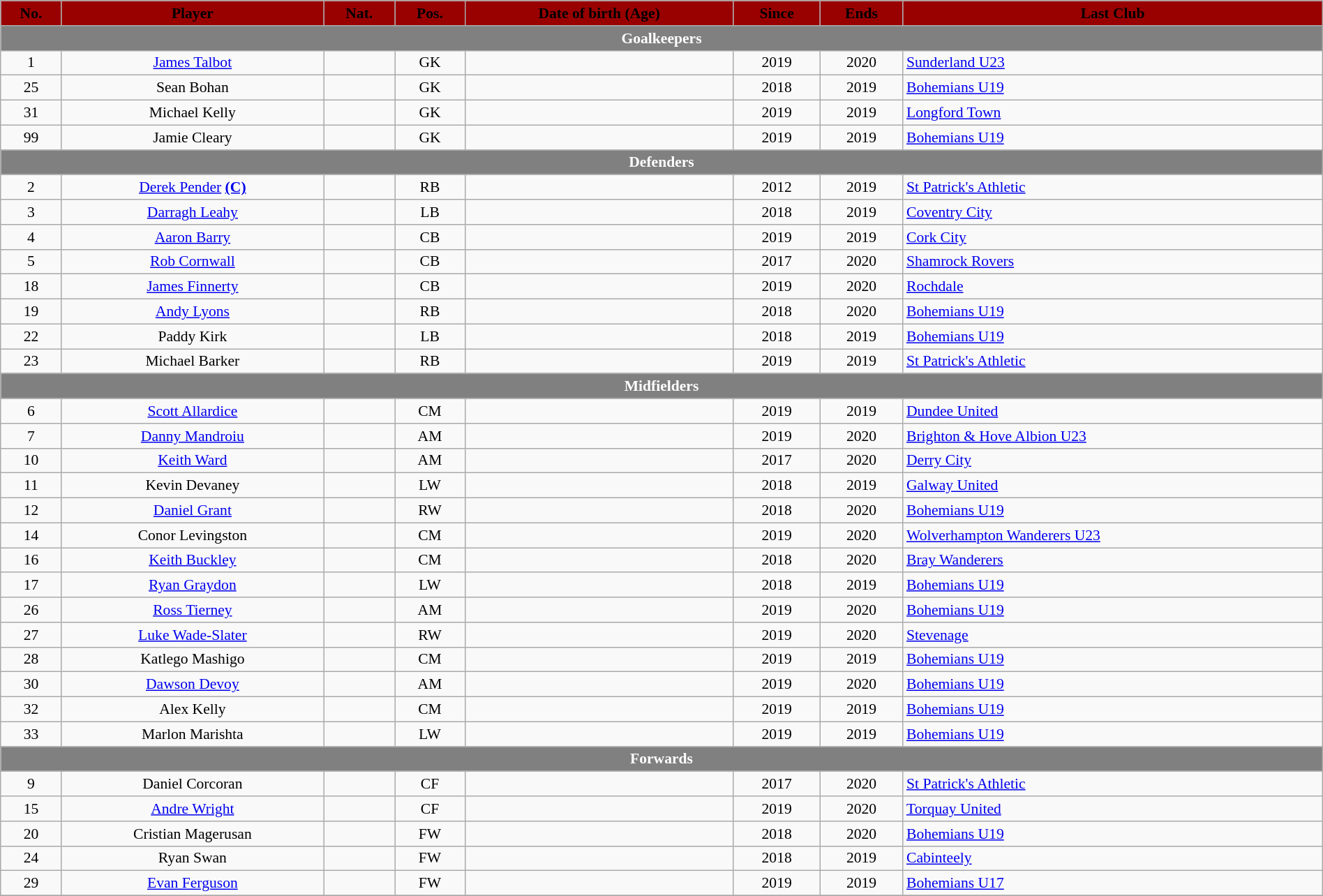<table class="wikitable" style="text-align: center; font-size:90%; width:100%;">
<tr>
<th style=background:#990000;color:#000000>No.</th>
<th style=background:#990000;color:#000000>Player</th>
<th style=background:#990000;color:#000000>Nat.</th>
<th style=background:#990000;color:#000000>Pos.</th>
<th style=background:#990000;color:#000000>Date of birth (Age)</th>
<th style=background:#990000;color:#000000>Since</th>
<th style=background:#990000;color:#000000>Ends</th>
<th style=background:#990000;color:#000000>Last Club</th>
</tr>
<tr>
<th colspan="10" style="background:gray; color:white; text-align:center;">Goalkeepers</th>
</tr>
<tr>
<td>1</td>
<td><a href='#'>James Talbot</a></td>
<td></td>
<td>GK</td>
<td></td>
<td>2019</td>
<td>2020</td>
<td align=left> <a href='#'>Sunderland U23</a></td>
</tr>
<tr>
<td>25</td>
<td>Sean Bohan</td>
<td></td>
<td>GK</td>
<td></td>
<td>2018</td>
<td>2019</td>
<td align=left> <a href='#'>Bohemians U19</a></td>
</tr>
<tr>
<td>31</td>
<td>Michael Kelly</td>
<td></td>
<td>GK</td>
<td></td>
<td>2019</td>
<td>2019</td>
<td align=left> <a href='#'>Longford Town</a></td>
</tr>
<tr>
<td>99</td>
<td>Jamie Cleary</td>
<td></td>
<td>GK</td>
<td></td>
<td>2019</td>
<td>2019</td>
<td align=left> <a href='#'>Bohemians U19</a></td>
</tr>
<tr>
<th colspan="10" style="background:gray; color:white; text-align:center;">Defenders</th>
</tr>
<tr>
<td>2</td>
<td><a href='#'>Derek Pender</a> <strong><a href='#'>(C)</a></strong></td>
<td></td>
<td>RB</td>
<td></td>
<td>2012</td>
<td>2019</td>
<td align=left> <a href='#'>St Patrick's Athletic</a></td>
</tr>
<tr>
<td>3</td>
<td><a href='#'>Darragh Leahy</a></td>
<td></td>
<td>LB</td>
<td></td>
<td>2018</td>
<td>2019</td>
<td align=left> <a href='#'>Coventry City</a></td>
</tr>
<tr>
<td>4</td>
<td><a href='#'>Aaron Barry</a></td>
<td></td>
<td>CB</td>
<td></td>
<td>2019</td>
<td>2019</td>
<td align=left> <a href='#'>Cork City</a></td>
</tr>
<tr>
<td>5</td>
<td><a href='#'>Rob Cornwall</a></td>
<td></td>
<td>CB</td>
<td></td>
<td>2017</td>
<td>2020</td>
<td align=left> <a href='#'>Shamrock Rovers</a></td>
</tr>
<tr>
<td>18</td>
<td><a href='#'>James Finnerty</a></td>
<td></td>
<td>CB</td>
<td></td>
<td>2019</td>
<td>2020</td>
<td align=left> <a href='#'>Rochdale</a></td>
</tr>
<tr>
<td>19</td>
<td><a href='#'>Andy Lyons</a></td>
<td></td>
<td>RB</td>
<td></td>
<td>2018</td>
<td>2020</td>
<td align=left> <a href='#'>Bohemians U19</a></td>
</tr>
<tr>
<td>22</td>
<td>Paddy Kirk</td>
<td></td>
<td>LB</td>
<td></td>
<td>2018</td>
<td>2019</td>
<td align=left> <a href='#'>Bohemians U19</a></td>
</tr>
<tr>
<td>23</td>
<td>Michael Barker</td>
<td></td>
<td>RB</td>
<td></td>
<td>2019</td>
<td>2019</td>
<td align=left> <a href='#'>St Patrick's Athletic</a></td>
</tr>
<tr>
<th colspan="10" style="background:gray; color:white; text-align:center;">Midfielders</th>
</tr>
<tr>
<td>6</td>
<td><a href='#'>Scott Allardice</a></td>
<td></td>
<td>CM</td>
<td></td>
<td>2019</td>
<td>2019</td>
<td align=left> <a href='#'>Dundee United</a></td>
</tr>
<tr>
<td>7</td>
<td><a href='#'>Danny Mandroiu</a></td>
<td></td>
<td>AM</td>
<td></td>
<td>2019</td>
<td>2020</td>
<td align=left> <a href='#'>Brighton & Hove Albion U23</a></td>
</tr>
<tr>
<td>10</td>
<td><a href='#'>Keith Ward</a></td>
<td></td>
<td>AM</td>
<td></td>
<td>2017</td>
<td>2020</td>
<td align=left> <a href='#'>Derry City</a></td>
</tr>
<tr>
<td>11</td>
<td>Kevin Devaney</td>
<td></td>
<td>LW</td>
<td></td>
<td>2018</td>
<td>2019</td>
<td align=left> <a href='#'>Galway United</a></td>
</tr>
<tr>
<td>12</td>
<td><a href='#'>Daniel Grant</a></td>
<td></td>
<td>RW</td>
<td></td>
<td>2018</td>
<td>2020</td>
<td align=left> <a href='#'>Bohemians U19</a></td>
</tr>
<tr>
<td>14</td>
<td>Conor Levingston</td>
<td></td>
<td>CM</td>
<td></td>
<td>2019</td>
<td>2020</td>
<td align=left> <a href='#'>Wolverhampton Wanderers U23</a></td>
</tr>
<tr>
<td>16</td>
<td><a href='#'>Keith Buckley</a></td>
<td></td>
<td>CM</td>
<td></td>
<td>2018</td>
<td>2020</td>
<td align=left> <a href='#'>Bray Wanderers</a></td>
</tr>
<tr>
<td>17</td>
<td><a href='#'>Ryan Graydon</a></td>
<td></td>
<td>LW</td>
<td></td>
<td>2018</td>
<td>2019</td>
<td align=left> <a href='#'>Bohemians U19</a></td>
</tr>
<tr>
<td>26</td>
<td><a href='#'>Ross Tierney</a></td>
<td></td>
<td>AM</td>
<td></td>
<td>2019</td>
<td>2020</td>
<td align=left> <a href='#'>Bohemians U19</a></td>
</tr>
<tr>
<td>27</td>
<td><a href='#'>Luke Wade-Slater</a></td>
<td></td>
<td>RW</td>
<td></td>
<td>2019</td>
<td>2020</td>
<td align=left> <a href='#'>Stevenage</a></td>
</tr>
<tr>
<td>28</td>
<td>Katlego Mashigo</td>
<td></td>
<td>CM</td>
<td></td>
<td>2019</td>
<td>2019</td>
<td align=left> <a href='#'>Bohemians U19</a></td>
</tr>
<tr>
<td>30</td>
<td><a href='#'>Dawson Devoy</a></td>
<td></td>
<td>AM</td>
<td></td>
<td>2019</td>
<td>2020</td>
<td align=left> <a href='#'>Bohemians U19</a></td>
</tr>
<tr>
<td>32</td>
<td>Alex Kelly</td>
<td></td>
<td>CM</td>
<td></td>
<td>2019</td>
<td>2019</td>
<td align=left> <a href='#'>Bohemians U19</a></td>
</tr>
<tr>
<td>33</td>
<td>Marlon Marishta</td>
<td></td>
<td>LW</td>
<td></td>
<td>2019</td>
<td>2019</td>
<td align=left> <a href='#'>Bohemians U19</a></td>
</tr>
<tr>
<th colspan="10" style="background:gray; color:white; text-align:center;">Forwards</th>
</tr>
<tr>
<td>9</td>
<td>Daniel Corcoran</td>
<td></td>
<td>CF</td>
<td></td>
<td>2017</td>
<td>2020</td>
<td align=left> <a href='#'>St Patrick's Athletic</a></td>
</tr>
<tr>
<td>15</td>
<td><a href='#'>Andre Wright</a></td>
<td></td>
<td>CF</td>
<td></td>
<td>2019</td>
<td>2020</td>
<td align=left> <a href='#'>Torquay United</a></td>
</tr>
<tr>
<td>20</td>
<td>Cristian Magerusan</td>
<td></td>
<td>FW</td>
<td></td>
<td>2018</td>
<td>2020</td>
<td align=left> <a href='#'>Bohemians U19</a></td>
</tr>
<tr>
<td>24</td>
<td>Ryan Swan</td>
<td></td>
<td>FW</td>
<td></td>
<td>2018</td>
<td>2019</td>
<td align=left> <a href='#'>Cabinteely</a></td>
</tr>
<tr>
<td>29</td>
<td><a href='#'>Evan Ferguson</a></td>
<td></td>
<td>FW</td>
<td></td>
<td>2019</td>
<td>2019</td>
<td align=left> <a href='#'>Bohemians U17</a></td>
</tr>
<tr>
</tr>
</table>
